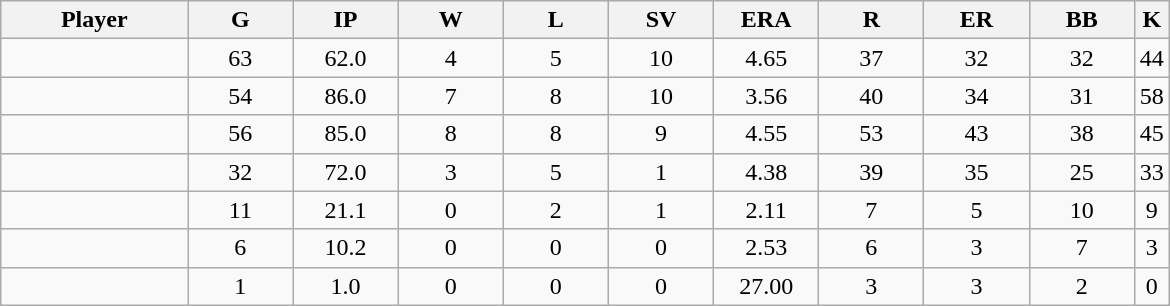<table class="wikitable sortable">
<tr>
<th bgcolor="#DDDDFF" width="16%">Player</th>
<th bgcolor="#DDDDFF" width="9%">G</th>
<th bgcolor="#DDDDFF" width="9%">IP</th>
<th bgcolor="#DDDDFF" width="9%">W</th>
<th bgcolor="#DDDDFF" width="9%">L</th>
<th bgcolor="#DDDDFF" width="9%">SV</th>
<th bgcolor="#DDDDFF" width="9%">ERA</th>
<th bgcolor="#DDDDFF" width="9%">R</th>
<th bgcolor="#DDDDFF" width="9%">ER</th>
<th bgcolor="#DDDDFF" width="9%">BB</th>
<th bgcolor="#DDDDFF" width="9%">K</th>
</tr>
<tr align="center">
<td></td>
<td>63</td>
<td>62.0</td>
<td>4</td>
<td>5</td>
<td>10</td>
<td>4.65</td>
<td>37</td>
<td>32</td>
<td>32</td>
<td>44</td>
</tr>
<tr align="center">
<td></td>
<td>54</td>
<td>86.0</td>
<td>7</td>
<td>8</td>
<td>10</td>
<td>3.56</td>
<td>40</td>
<td>34</td>
<td>31</td>
<td>58</td>
</tr>
<tr align=center>
<td></td>
<td>56</td>
<td>85.0</td>
<td>8</td>
<td>8</td>
<td>9</td>
<td>4.55</td>
<td>53</td>
<td>43</td>
<td>38</td>
<td>45</td>
</tr>
<tr align="center">
<td></td>
<td>32</td>
<td>72.0</td>
<td>3</td>
<td>5</td>
<td>1</td>
<td>4.38</td>
<td>39</td>
<td>35</td>
<td>25</td>
<td>33</td>
</tr>
<tr align="center">
<td></td>
<td>11</td>
<td>21.1</td>
<td>0</td>
<td>2</td>
<td>1</td>
<td>2.11</td>
<td>7</td>
<td>5</td>
<td>10</td>
<td>9</td>
</tr>
<tr align="center">
<td></td>
<td>6</td>
<td>10.2</td>
<td>0</td>
<td>0</td>
<td>0</td>
<td>2.53</td>
<td>6</td>
<td>3</td>
<td>7</td>
<td>3</td>
</tr>
<tr align="center">
<td></td>
<td>1</td>
<td>1.0</td>
<td>0</td>
<td>0</td>
<td>0</td>
<td>27.00</td>
<td>3</td>
<td>3</td>
<td>2</td>
<td>0</td>
</tr>
</table>
